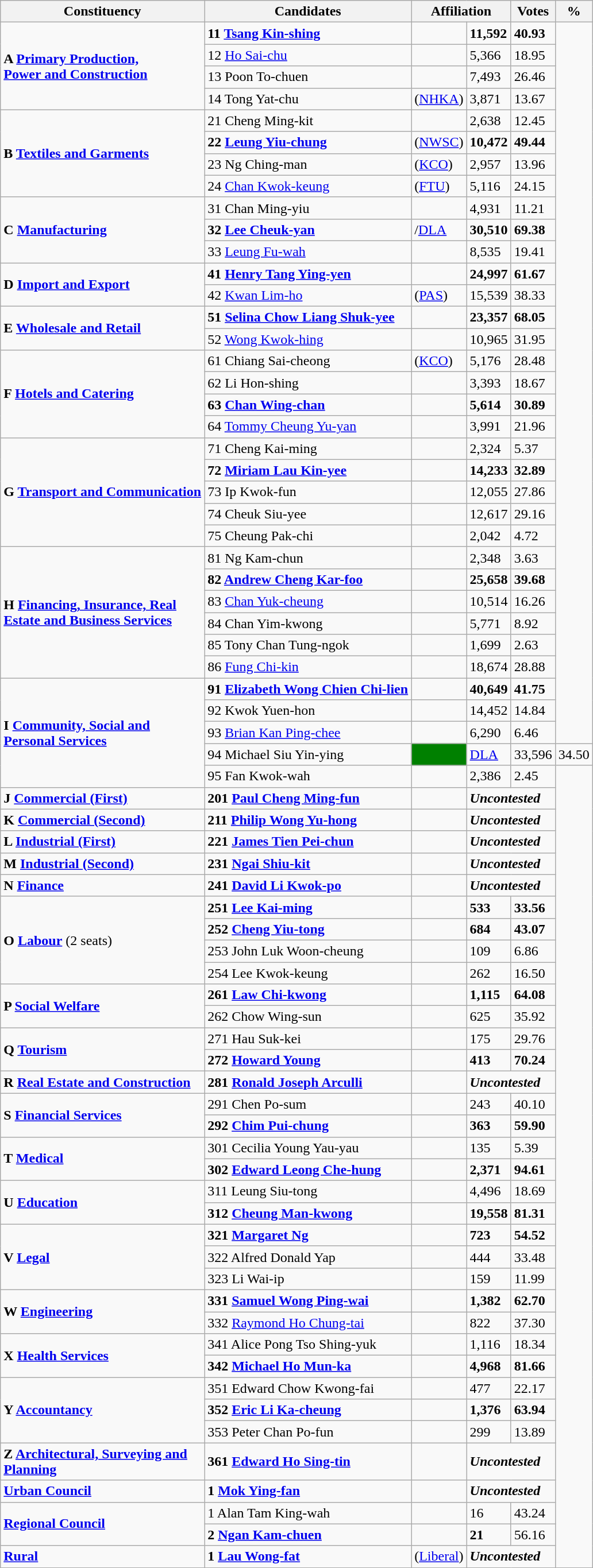<table class="wikitable">
<tr>
<th>Constituency</th>
<th>Candidates</th>
<th colspan=2>Affiliation</th>
<th>Votes</th>
<th>%</th>
</tr>
<tr>
<td rowspan=4><strong>A <a href='#'>Primary Production, <br>Power and Construction</a></strong></td>
<td><strong>11 <a href='#'>Tsang Kin-shing</a></strong></td>
<td></td>
<td><strong>11,592</strong></td>
<td><strong>40.93</strong></td>
</tr>
<tr>
<td>12 <a href='#'>Ho Sai-chu</a></td>
<td></td>
<td>5,366</td>
<td>18.95</td>
</tr>
<tr>
<td>13 Poon To-chuen</td>
<td></td>
<td>7,493</td>
<td>26.46</td>
</tr>
<tr>
<td>14 Tong Yat-chu</td>
<td> (<a href='#'>NHKA</a>)</td>
<td>3,871</td>
<td>13.67</td>
</tr>
<tr>
<td rowspan=4><strong>B <a href='#'>Textiles and Garments</a></strong></td>
<td>21 Cheng Ming-kit</td>
<td></td>
<td>2,638</td>
<td>12.45</td>
</tr>
<tr>
<td><strong>22 <a href='#'>Leung Yiu-chung</a></strong></td>
<td> (<a href='#'>NWSC</a>)</td>
<td><strong>10,472</strong></td>
<td><strong>49.44</strong></td>
</tr>
<tr>
<td>23 Ng Ching-man</td>
<td> (<a href='#'>KCO</a>)</td>
<td>2,957</td>
<td>13.96</td>
</tr>
<tr>
<td>24 <a href='#'>Chan Kwok-keung</a></td>
<td> (<a href='#'>FTU</a>)</td>
<td>5,116</td>
<td>24.15</td>
</tr>
<tr>
<td rowspan=3><strong>C <a href='#'>Manufacturing</a></strong></td>
<td>31 Chan Ming-yiu</td>
<td></td>
<td>4,931</td>
<td>11.21</td>
</tr>
<tr>
<td><strong>32 <a href='#'>Lee Cheuk-yan</a></strong></td>
<td>/<a href='#'>DLA</a></td>
<td><strong>30,510</strong></td>
<td><strong>69.38</strong></td>
</tr>
<tr>
<td>33 <a href='#'>Leung Fu-wah</a></td>
<td></td>
<td>8,535</td>
<td>19.41</td>
</tr>
<tr>
<td rowspan=2><strong>D <a href='#'>Import and Export</a></strong></td>
<td><strong>41 <a href='#'>Henry Tang Ying-yen</a></strong></td>
<td></td>
<td><strong>24,997</strong></td>
<td><strong>61.67</strong></td>
</tr>
<tr>
<td>42 <a href='#'>Kwan Lim-ho</a></td>
<td> (<a href='#'>PAS</a>)</td>
<td>15,539</td>
<td>38.33</td>
</tr>
<tr>
<td rowspan=2><strong>E <a href='#'>Wholesale and Retail</a></strong></td>
<td><strong>51 <a href='#'>Selina Chow Liang Shuk-yee</a></strong></td>
<td></td>
<td><strong>23,357</strong></td>
<td><strong>68.05</strong></td>
</tr>
<tr>
<td>52 <a href='#'>Wong Kwok-hing</a></td>
<td></td>
<td>10,965</td>
<td>31.95</td>
</tr>
<tr>
<td rowspan=4><strong>F <a href='#'>Hotels and Catering</a></strong></td>
<td>61 Chiang Sai-cheong</td>
<td> (<a href='#'>KCO</a>)</td>
<td>5,176</td>
<td>28.48</td>
</tr>
<tr>
<td>62 Li Hon-shing</td>
<td></td>
<td>3,393</td>
<td>18.67</td>
</tr>
<tr>
<td><strong>63 <a href='#'>Chan Wing-chan</a></strong></td>
<td></td>
<td><strong>5,614</strong></td>
<td><strong>30.89</strong></td>
</tr>
<tr>
<td>64 <a href='#'>Tommy Cheung Yu-yan</a></td>
<td></td>
<td>3,991</td>
<td>21.96</td>
</tr>
<tr>
<td rowspan=5><strong>G <a href='#'>Transport and Communication</a></strong></td>
<td>71 Cheng Kai-ming</td>
<td></td>
<td>2,324</td>
<td>5.37</td>
</tr>
<tr>
<td><strong>72 <a href='#'>Miriam Lau Kin-yee</a></strong></td>
<td></td>
<td><strong>14,233</strong></td>
<td><strong>32.89</strong></td>
</tr>
<tr>
<td>73 Ip Kwok-fun</td>
<td></td>
<td>12,055</td>
<td>27.86</td>
</tr>
<tr>
<td>74 Cheuk Siu-yee</td>
<td></td>
<td>12,617</td>
<td>29.16</td>
</tr>
<tr>
<td>75 Cheung Pak-chi</td>
<td></td>
<td>2,042</td>
<td>4.72</td>
</tr>
<tr>
<td rowspan=6><strong>H <a href='#'>Financing, Insurance, Real <br>Estate and Business Services</a></strong></td>
<td>81 Ng Kam-chun</td>
<td></td>
<td>2,348</td>
<td>3.63</td>
</tr>
<tr>
<td><strong>82 <a href='#'>Andrew Cheng Kar-foo</a></strong></td>
<td></td>
<td><strong>25,658</strong></td>
<td><strong>39.68</strong></td>
</tr>
<tr>
<td>83 <a href='#'>Chan Yuk-cheung</a></td>
<td></td>
<td>10,514</td>
<td>16.26</td>
</tr>
<tr>
<td>84 Chan Yim-kwong</td>
<td></td>
<td>5,771</td>
<td>8.92</td>
</tr>
<tr>
<td>85 Tony Chan Tung-ngok</td>
<td></td>
<td>1,699</td>
<td>2.63</td>
</tr>
<tr>
<td>86 <a href='#'>Fung Chi-kin</a></td>
<td></td>
<td>18,674</td>
<td>28.88</td>
</tr>
<tr>
<td rowspan=5><strong>I <a href='#'>Community, Social and <br>Personal Services</a></strong></td>
<td><strong>91 <a href='#'>Elizabeth Wong Chien Chi-lien</a></strong></td>
<td></td>
<td><strong>40,649</strong></td>
<td><strong>41.75</strong></td>
</tr>
<tr>
<td>92 Kwok Yuen-hon</td>
<td></td>
<td>14,452</td>
<td>14.84</td>
</tr>
<tr>
<td>93 <a href='#'>Brian Kan Ping-chee</a></td>
<td></td>
<td>6,290</td>
<td>6.46</td>
</tr>
<tr>
<td>94 Michael Siu Yin-ying</td>
<td bgcolor=green></td>
<td><a href='#'>DLA</a></td>
<td>33,596</td>
<td>34.50</td>
</tr>
<tr>
<td>95 Fan Kwok-wah</td>
<td></td>
<td>2,386</td>
<td>2.45</td>
</tr>
<tr>
<td><strong>J <a href='#'>Commercial (First)</a></strong></td>
<td><strong>201 <a href='#'>Paul Cheng Ming-fun</a></strong></td>
<td></td>
<td colspan=2><strong><em>Uncontested</em></strong></td>
</tr>
<tr>
<td><strong>K <a href='#'>Commercial (Second)</a></strong></td>
<td><strong>211 <a href='#'>Philip Wong Yu-hong</a></strong></td>
<td></td>
<td colspan=2><strong><em>Uncontested</em></strong></td>
</tr>
<tr>
<td><strong>L <a href='#'>Industrial (First)</a></strong></td>
<td><strong>221 <a href='#'>James Tien Pei-chun</a></strong></td>
<td></td>
<td colspan=2><strong><em>Uncontested</em></strong></td>
</tr>
<tr>
<td><strong>M <a href='#'>Industrial (Second)</a></strong></td>
<td><strong>231 <a href='#'>Ngai Shiu-kit</a></strong></td>
<td></td>
<td colspan=2><strong><em>Uncontested</em></strong></td>
</tr>
<tr>
<td><strong>N <a href='#'>Finance</a></strong></td>
<td><strong>241 <a href='#'>David Li Kwok-po</a></strong></td>
<td></td>
<td colspan=2><strong><em>Uncontested</em></strong></td>
</tr>
<tr>
<td rowspan=4><strong>O <a href='#'>Labour</a></strong> (2 seats)</td>
<td><strong>251 <a href='#'>Lee Kai-ming</a></strong></td>
<td></td>
<td><strong>533</strong></td>
<td><strong>33.56</strong></td>
</tr>
<tr>
<td><strong>252 <a href='#'>Cheng Yiu-tong</a></strong></td>
<td></td>
<td><strong>684</strong></td>
<td><strong>43.07</strong></td>
</tr>
<tr>
<td>253 John Luk Woon-cheung</td>
<td></td>
<td>109</td>
<td>6.86</td>
</tr>
<tr>
<td>254 Lee Kwok-keung</td>
<td></td>
<td>262</td>
<td>16.50</td>
</tr>
<tr>
<td rowspan=2><strong>P <a href='#'>Social Welfare</a></strong></td>
<td><strong>261 <a href='#'>Law Chi-kwong</a></strong></td>
<td></td>
<td><strong>1,115</strong></td>
<td><strong>64.08</strong></td>
</tr>
<tr>
<td>262 Chow Wing-sun</td>
<td></td>
<td>625</td>
<td>35.92</td>
</tr>
<tr>
<td rowspan=2><strong>Q <a href='#'>Tourism</a></strong></td>
<td>271 Hau Suk-kei</td>
<td></td>
<td>175</td>
<td>29.76</td>
</tr>
<tr>
<td><strong>272 <a href='#'>Howard Young</a></strong></td>
<td></td>
<td><strong>413</strong></td>
<td><strong>70.24</strong></td>
</tr>
<tr>
<td><strong>R <a href='#'>Real Estate and Construction</a></strong></td>
<td><strong>281 <a href='#'>Ronald Joseph Arculli</a></strong></td>
<td></td>
<td colspan=2><strong><em>Uncontested</em></strong></td>
</tr>
<tr>
<td rowspan=2><strong>S <a href='#'>Financial Services</a></strong></td>
<td>291 Chen Po-sum</td>
<td></td>
<td>243</td>
<td>40.10</td>
</tr>
<tr>
<td><strong>292 <a href='#'>Chim Pui-chung</a></strong></td>
<td></td>
<td><strong>363</strong></td>
<td><strong>59.90</strong></td>
</tr>
<tr>
<td rowspan=2><strong>T <a href='#'>Medical</a></strong></td>
<td>301 Cecilia Young Yau-yau</td>
<td></td>
<td>135</td>
<td>5.39</td>
</tr>
<tr>
<td><strong>302 <a href='#'>Edward Leong Che-hung</a></strong></td>
<td></td>
<td><strong>2,371</strong></td>
<td><strong>94.61</strong></td>
</tr>
<tr>
<td rowspan=2><strong>U <a href='#'>Education</a></strong></td>
<td>311 Leung Siu-tong</td>
<td></td>
<td>4,496</td>
<td>18.69</td>
</tr>
<tr>
<td><strong>312 <a href='#'>Cheung Man-kwong</a></strong></td>
<td></td>
<td><strong>19,558</strong></td>
<td><strong>81.31</strong></td>
</tr>
<tr>
<td rowspan=3><strong>V <a href='#'>Legal</a></strong></td>
<td><strong>321 <a href='#'>Margaret Ng</a></strong></td>
<td></td>
<td><strong>723</strong></td>
<td><strong>54.52</strong></td>
</tr>
<tr>
<td>322 Alfred Donald Yap</td>
<td></td>
<td>444</td>
<td>33.48</td>
</tr>
<tr>
<td>323 Li Wai-ip</td>
<td></td>
<td>159</td>
<td>11.99</td>
</tr>
<tr>
<td rowspan=2><strong>W <a href='#'>Engineering</a></strong></td>
<td><strong>331 <a href='#'>Samuel Wong Ping-wai</a></strong></td>
<td></td>
<td><strong>1,382</strong></td>
<td><strong>62.70</strong></td>
</tr>
<tr>
<td>332 <a href='#'>Raymond Ho Chung-tai</a></td>
<td></td>
<td>822</td>
<td>37.30</td>
</tr>
<tr>
<td rowspan=2><strong>X <a href='#'>Health Services</a></strong></td>
<td>341 Alice Pong Tso Shing-yuk</td>
<td></td>
<td>1,116</td>
<td>18.34</td>
</tr>
<tr>
<td><strong>342 <a href='#'>Michael Ho Mun-ka</a></strong></td>
<td></td>
<td><strong>4,968</strong></td>
<td><strong>81.66</strong></td>
</tr>
<tr>
<td rowspan=3><strong>Y <a href='#'>Accountancy</a></strong></td>
<td>351 Edward Chow Kwong-fai</td>
<td></td>
<td>477</td>
<td>22.17</td>
</tr>
<tr>
<td><strong>352 <a href='#'>Eric Li Ka-cheung</a></strong></td>
<td></td>
<td><strong>1,376</strong></td>
<td><strong>63.94</strong></td>
</tr>
<tr>
<td>353 Peter Chan Po-fun</td>
<td></td>
<td>299</td>
<td>13.89</td>
</tr>
<tr>
<td><strong>Z <a href='#'>Architectural, Surveying and<br> Planning</a></strong></td>
<td><strong>361 <a href='#'>Edward Ho Sing-tin</a></strong></td>
<td></td>
<td colspan=2><strong><em>Uncontested</em></strong></td>
</tr>
<tr>
<td><strong><a href='#'>Urban Council</a></strong></td>
<td><strong>1 <a href='#'>Mok Ying-fan</a></strong></td>
<td></td>
<td colspan=2><strong><em>Uncontested</em></strong></td>
</tr>
<tr>
<td rowspan=2><strong><a href='#'>Regional Council</a></strong></td>
<td>1 Alan Tam King-wah</td>
<td></td>
<td>16</td>
<td>43.24</td>
</tr>
<tr>
<td><strong>2 <a href='#'>Ngan Kam-chuen</a></strong></td>
<td></td>
<td><strong>21</strong></td>
<td>56.16</td>
</tr>
<tr>
<td><strong><a href='#'>Rural</a></strong></td>
<td><strong>1 <a href='#'>Lau Wong-fat</a></strong></td>
<td> (<a href='#'>Liberal</a>)</td>
<td colspan=2><strong><em>Uncontested</em></strong></td>
</tr>
</table>
